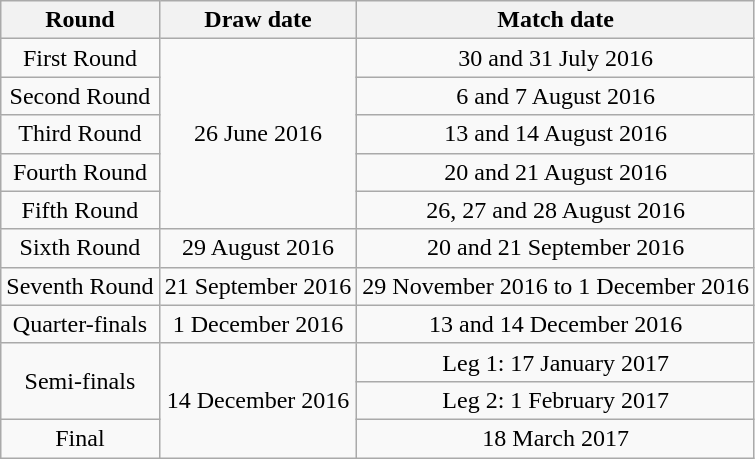<table class="wikitable" style="text-align:center">
<tr>
<th>Round</th>
<th>Draw date</th>
<th>Match date</th>
</tr>
<tr>
<td>First Round</td>
<td rowspan=5>26 June 2016</td>
<td>30 and 31 July 2016</td>
</tr>
<tr>
<td>Second Round</td>
<td>6 and 7 August 2016</td>
</tr>
<tr>
<td>Third Round</td>
<td>13 and 14 August 2016</td>
</tr>
<tr>
<td>Fourth Round</td>
<td>20 and 21 August 2016</td>
</tr>
<tr>
<td>Fifth Round</td>
<td>26, 27 and 28 August 2016</td>
</tr>
<tr>
<td>Sixth Round</td>
<td>29 August 2016</td>
<td>20 and 21 September 2016</td>
</tr>
<tr>
<td>Seventh Round</td>
<td>21 September 2016</td>
<td>29 November 2016 to 1 December 2016</td>
</tr>
<tr>
<td>Quarter-finals</td>
<td>1 December 2016</td>
<td>13 and 14 December 2016</td>
</tr>
<tr>
<td rowspan=2>Semi-finals</td>
<td rowspan=3>14 December 2016</td>
<td>Leg 1: 17 January 2017</td>
</tr>
<tr>
<td>Leg 2: 1 February 2017</td>
</tr>
<tr>
<td>Final</td>
<td>18 March 2017</td>
</tr>
</table>
